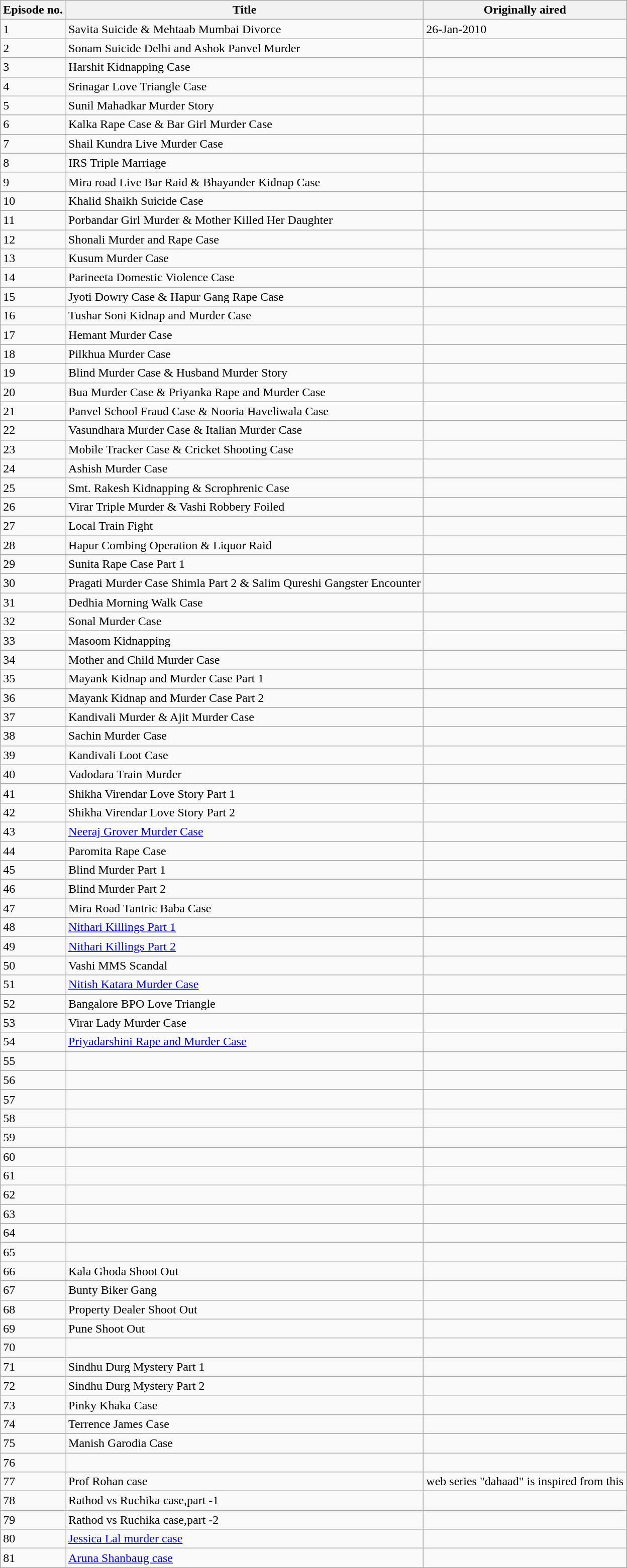<table class="wikitable">
<tr>
<th>Episode no.</th>
<th>Title</th>
<th>Originally aired</th>
</tr>
<tr>
<td><div> 1 </div></td>
<td>Savita Suicide & Mehtaab Mumbai Divorce</td>
<td><div> 26-Jan-2010</div></td>
</tr>
<tr>
<td><div> 2 </div></td>
<td>Sonam Suicide Delhi and Ashok Panvel Murder</td>
<td></td>
</tr>
<tr>
<td><div> 3 </div></td>
<td>Harshit Kidnapping Case</td>
<td></td>
</tr>
<tr>
<td><div> 4 </div></td>
<td>Srinagar Love Triangle Case</td>
<td></td>
</tr>
<tr>
<td><div> 5 </div></td>
<td>Sunil Mahadkar Murder Story</td>
<td></td>
</tr>
<tr>
<td><div> 6 </div></td>
<td>Kalka Rape Case & Bar Girl Murder Case</td>
<td></td>
</tr>
<tr>
<td><div> 7 </div></td>
<td>Shail Kundra Live Murder Case</td>
<td></td>
</tr>
<tr>
<td><div> 8 </div></td>
<td>IRS Triple Marriage</td>
<td></td>
</tr>
<tr>
<td><div> 9 </div></td>
<td>Mira road Live Bar Raid & Bhayander Kidnap Case</td>
<td></td>
</tr>
<tr>
<td><div> 10 </div></td>
<td>Khalid Shaikh Suicide Case</td>
<td></td>
</tr>
<tr>
<td><div> 11 </div></td>
<td>Porbandar Girl Murder & Mother Killed Her Daughter</td>
<td></td>
</tr>
<tr>
<td><div> 12 </div></td>
<td>Shonali Murder and Rape Case</td>
<td></td>
</tr>
<tr>
<td><div> 13 </div></td>
<td>Kusum Murder Case</td>
<td></td>
</tr>
<tr>
<td><div> 14 </div></td>
<td>Parineeta Domestic Violence Case</td>
<td></td>
</tr>
<tr>
<td><div> 15 </div></td>
<td>Jyoti Dowry Case & Hapur Gang Rape Case</td>
<td></td>
</tr>
<tr>
<td><div> 16 </div></td>
<td>Tushar Soni Kidnap and Murder Case</td>
<td></td>
</tr>
<tr>
<td><div> 17 </div></td>
<td>Hemant Murder Case</td>
<td></td>
</tr>
<tr>
<td><div> 18 </div></td>
<td>Pilkhua Murder Case</td>
<td></td>
</tr>
<tr>
<td><div> 19 </div></td>
<td>Blind Murder Case & Husband Murder Story</td>
<td></td>
</tr>
<tr>
<td><div> 20 </div></td>
<td>Bua Murder Case & Priyanka Rape and Murder Case</td>
<td></td>
</tr>
<tr>
<td><div> 21 </div></td>
<td>Panvel School Fraud Case & Nooria Haveliwala Case</td>
<td></td>
</tr>
<tr>
<td><div> 22 </div></td>
<td>Vasundhara Murder Case & Italian Murder Case</td>
<td></td>
</tr>
<tr>
<td><div> 23 </div></td>
<td>Mobile Tracker Case & Cricket Shooting Case</td>
<td></td>
</tr>
<tr>
<td><div> 24 </div></td>
<td>Ashish Murder Case</td>
<td></td>
</tr>
<tr>
<td><div> 25 </div></td>
<td>Smt. Rakesh Kidnapping & Scrophrenic Case</td>
<td></td>
</tr>
<tr>
<td><div> 26 </div></td>
<td>Virar Triple Murder & Vashi Robbery Foiled</td>
<td></td>
</tr>
<tr>
<td><div> 27 </div></td>
<td>Local Train Fight</td>
<td></td>
</tr>
<tr>
<td><div> 28 </div></td>
<td>Hapur Combing Operation & Liquor Raid</td>
<td></td>
</tr>
<tr>
<td><div> 29 </div></td>
<td>Sunita Rape Case Part 1</td>
<td></td>
</tr>
<tr>
<td><div> 30 </div></td>
<td>Pragati Murder Case Shimla Part 2 & Salim Qureshi Gangster Encounter</td>
<td></td>
</tr>
<tr>
<td><div> 31 </div></td>
<td>Dedhia Morning Walk Case</td>
<td></td>
</tr>
<tr>
<td><div> 32 </div></td>
<td>Sonal Murder Case</td>
<td></td>
</tr>
<tr>
<td><div> 33 </div></td>
<td>Masoom Kidnapping</td>
<td></td>
</tr>
<tr>
<td><div> 34 </div></td>
<td>Mother and Child Murder Case</td>
<td></td>
</tr>
<tr>
<td><div> 35 </div></td>
<td>Mayank Kidnap and Murder Case Part 1</td>
<td></td>
</tr>
<tr>
<td><div> 36 </div></td>
<td>Mayank Kidnap and Murder Case Part 2</td>
<td></td>
</tr>
<tr>
<td><div> 37 </div></td>
<td>Kandivali Murder & Ajit Murder Case</td>
<td></td>
</tr>
<tr>
<td><div> 38 </div></td>
<td>Sachin Murder Case</td>
<td></td>
</tr>
<tr>
<td><div> 39 </div></td>
<td>Kandivali Loot Case</td>
<td></td>
</tr>
<tr>
<td><div> 40 </div></td>
<td>Vadodara Train Murder</td>
<td></td>
</tr>
<tr>
<td><div> 41 </div></td>
<td>Shikha Virendar Love Story Part 1</td>
<td></td>
</tr>
<tr>
<td><div> 42 </div></td>
<td>Shikha Virendar Love Story Part 2</td>
<td></td>
</tr>
<tr>
<td><div> 43 </div></td>
<td><a href='#'>Neeraj Grover Murder Case</a></td>
<td></td>
</tr>
<tr>
<td><div> 44 </div></td>
<td>Paromita Rape Case</td>
<td></td>
</tr>
<tr>
<td><div> 45 </div></td>
<td>Blind Murder Part 1</td>
<td></td>
</tr>
<tr>
<td><div> 46 </div></td>
<td>Blind Murder Part 2</td>
<td></td>
</tr>
<tr>
<td><div> 47 </div></td>
<td>Mira Road Tantric Baba Case</td>
<td></td>
</tr>
<tr>
<td><div> 48 </div></td>
<td><a href='#'>Nithari Killings Part 1</a></td>
<td></td>
</tr>
<tr>
<td><div> 49 </div></td>
<td><a href='#'>Nithari Killings Part 2</a></td>
<td></td>
</tr>
<tr>
<td><div> 50 </div></td>
<td>Vashi MMS Scandal</td>
<td></td>
</tr>
<tr>
<td><div> 51 </div></td>
<td><a href='#'>Nitish Katara Murder Case</a></td>
<td></td>
</tr>
<tr>
<td><div> 52 </div></td>
<td>Bangalore BPO Love Triangle</td>
<td></td>
</tr>
<tr>
<td><div> 53 </div></td>
<td>Virar Lady Murder Case</td>
<td></td>
</tr>
<tr>
<td><div> 54 </div></td>
<td><a href='#'>Priyadarshini Rape and Murder Case</a></td>
<td></td>
</tr>
<tr>
<td><div> 55 </div></td>
<td></td>
<td></td>
</tr>
<tr>
<td><div> 56 </div></td>
<td></td>
<td></td>
</tr>
<tr>
<td><div> 57 </div></td>
<td></td>
<td></td>
</tr>
<tr>
<td><div> 58 </div></td>
<td></td>
<td></td>
</tr>
<tr>
<td><div> 59 </div></td>
<td></td>
<td></td>
</tr>
<tr>
<td><div> 60 </div></td>
<td></td>
<td></td>
</tr>
<tr>
<td><div> 61 </div></td>
<td></td>
<td></td>
</tr>
<tr>
<td><div> 62 </div></td>
<td></td>
<td></td>
</tr>
<tr>
<td><div> 63 </div></td>
<td></td>
<td></td>
</tr>
<tr>
<td><div> 64 </div></td>
<td></td>
<td></td>
</tr>
<tr>
<td><div> 65 </div></td>
<td></td>
<td></td>
</tr>
<tr>
<td><div> 66 </div></td>
<td>Kala Ghoda Shoot Out</td>
<td></td>
</tr>
<tr>
<td><div> 67 </div></td>
<td>Bunty Biker Gang</td>
<td></td>
</tr>
<tr>
<td><div> 68 </div></td>
<td>Property Dealer Shoot Out</td>
<td></td>
</tr>
<tr>
<td><div> 69 </div></td>
<td>Pune Shoot Out</td>
<td></td>
</tr>
<tr>
<td><div> 70 </div></td>
<td></td>
<td></td>
</tr>
<tr>
<td><div> 71 </div></td>
<td>Sindhu Durg Mystery Part 1</td>
<td></td>
</tr>
<tr>
<td><div> 72 </div></td>
<td>Sindhu Durg Mystery Part 2</td>
<td></td>
</tr>
<tr>
<td><div> 73 </div></td>
<td>Pinky Khaka Case</td>
<td></td>
</tr>
<tr>
<td><div> 74 </div></td>
<td>Terrence James Case</td>
<td></td>
</tr>
<tr>
<td><div> 75 </div></td>
<td>Manish Garodia Case</td>
<td></td>
</tr>
<tr>
<td><div> 76 </div></td>
<td></td>
<td></td>
</tr>
<tr>
<td><div> 77 </div></td>
<td>Prof Rohan case</td>
<td>web series "dahaad" is inspired from this</td>
</tr>
<tr>
<td><div> 78 </div></td>
<td>Rathod vs Ruchika case,part -1</td>
<td></td>
</tr>
<tr>
<td><div> 79 </div></td>
<td>Rathod vs Ruchika case,part -2</td>
<td></td>
</tr>
<tr>
<td><div> 80 </div></td>
<td><a href='#'>Jessica Lal murder case</a></td>
<td></td>
</tr>
<tr>
<td><div> 81 </div></td>
<td><a href='#'>Aruna Shanbaug case</a></td>
<td></td>
</tr>
</table>
